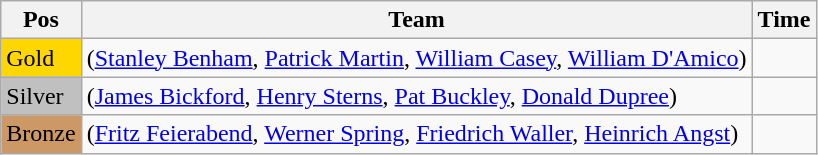<table class="wikitable">
<tr>
<th>Pos</th>
<th>Team</th>
<th>Time</th>
</tr>
<tr>
<td style="background:gold">Gold</td>
<td> (<a href='#'>Stanley Benham</a>, <a href='#'>Patrick Martin</a>, <a href='#'>William Casey</a>, <a href='#'>William D'Amico</a>)</td>
<td></td>
</tr>
<tr>
<td style="background:silver">Silver</td>
<td> (<a href='#'>James Bickford</a>, <a href='#'>Henry Sterns</a>, <a href='#'>Pat Buckley</a>, <a href='#'>Donald Dupree</a>)</td>
<td></td>
</tr>
<tr>
<td style="background:#cc9966">Bronze</td>
<td> (<a href='#'>Fritz Feierabend</a>, <a href='#'>Werner Spring</a>, <a href='#'>Friedrich Waller</a>, <a href='#'>Heinrich Angst</a>)</td>
<td></td>
</tr>
</table>
